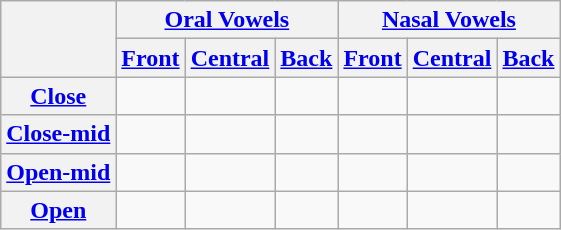<table class="wikitable" style="text-align:center;">
<tr>
<th rowspan="2"></th>
<th colspan="3"><a href='#'>Oral Vowels</a></th>
<th colspan="3"><a href='#'>Nasal Vowels</a></th>
</tr>
<tr>
<th><a href='#'>Front</a></th>
<th><a href='#'>Central</a></th>
<th><a href='#'>Back</a></th>
<th><a href='#'>Front</a></th>
<th><a href='#'>Central</a></th>
<th><a href='#'>Back</a></th>
</tr>
<tr>
<th><a href='#'>Close</a></th>
<td></td>
<td></td>
<td></td>
<td></td>
<td></td>
<td></td>
</tr>
<tr>
<th><a href='#'>Close-mid</a></th>
<td></td>
<td></td>
<td></td>
<td></td>
<td></td>
<td></td>
</tr>
<tr>
<th><a href='#'>Open-mid</a></th>
<td></td>
<td></td>
<td></td>
<td></td>
<td></td>
<td></td>
</tr>
<tr>
<th><a href='#'>Open</a></th>
<td></td>
<td></td>
<td></td>
<td></td>
<td></td>
<td></td>
</tr>
</table>
